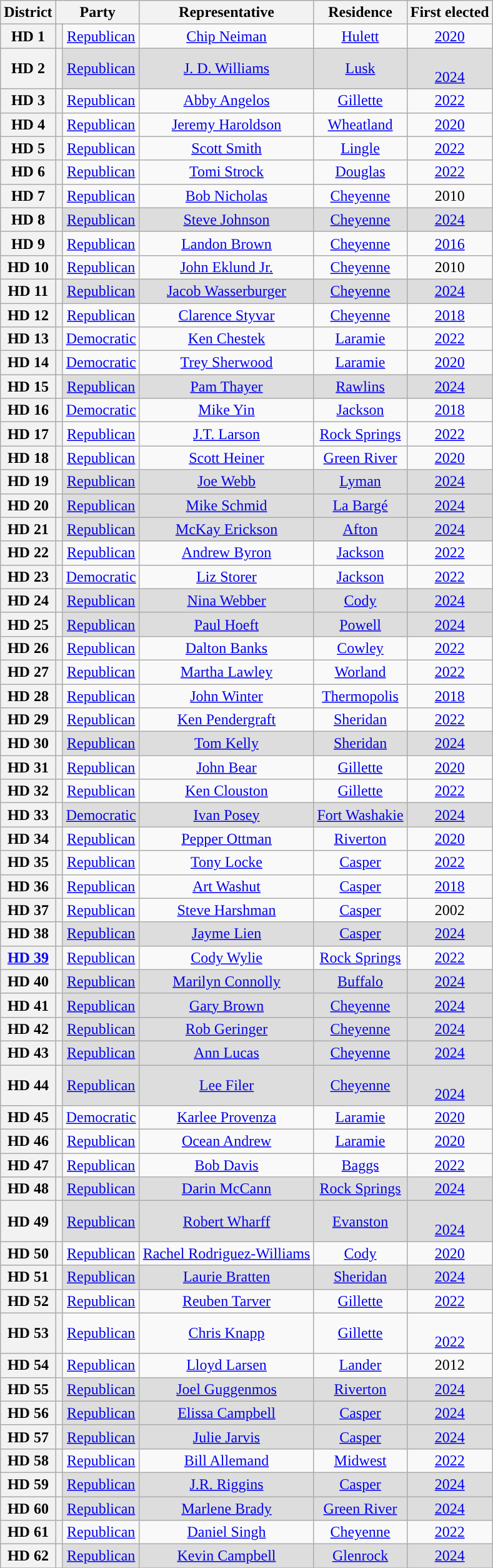<table class="sortable wikitable" style="text-align:center">
<tr>
<th>District</th>
<th colspan=2>Party</th>
<th>Representative</th>
<th>Residence</th>
<th>First elected</th>
</tr>
<tr>
<th>HD 1</th>
<th style="background-color:"></th>
<td><a href='#'>Republican</a></td>
<td><a href='#'>Chip Neiman</a></td>
<td><a href='#'>Hulett</a></td>
<td><a href='#'>2020</a></td>
</tr>
<tr style="background-color:#dddddd">
<th>HD 2</th>
<th style="background-color:"></th>
<td><a href='#'>Republican</a></td>
<td><a href='#'>J. D. Williams</a></td>
<td><a href='#'>Lusk</a></td>
<td><br><a href='#'>2024</a></td>
</tr>
<tr>
<th>HD 3</th>
<th style="background-color:"></th>
<td><a href='#'>Republican</a></td>
<td><a href='#'>Abby Angelos</a></td>
<td><a href='#'>Gillette</a></td>
<td><a href='#'>2022</a></td>
</tr>
<tr>
<th>HD 4</th>
<th style="background-color:"></th>
<td><a href='#'>Republican</a></td>
<td><a href='#'>Jeremy Haroldson</a></td>
<td><a href='#'>Wheatland</a></td>
<td><a href='#'>2020</a></td>
</tr>
<tr>
<th>HD 5</th>
<th style="background-color:"></th>
<td><a href='#'>Republican</a></td>
<td><a href='#'>Scott Smith</a></td>
<td><a href='#'>Lingle</a></td>
<td><a href='#'>2022</a></td>
</tr>
<tr>
<th>HD 6</th>
<th style="background-color:"></th>
<td><a href='#'>Republican</a></td>
<td><a href='#'>Tomi Strock</a></td>
<td><a href='#'>Douglas</a></td>
<td><a href='#'>2022</a></td>
</tr>
<tr>
<th>HD 7</th>
<th style="background-color:"></th>
<td><a href='#'>Republican</a></td>
<td><a href='#'>Bob Nicholas</a></td>
<td><a href='#'>Cheyenne</a></td>
<td>2010</td>
</tr>
<tr style="background-color:#dddddd">
<th>HD 8</th>
<th style="background-color:"></th>
<td><a href='#'>Republican</a></td>
<td><a href='#'>Steve Johnson</a></td>
<td><a href='#'>Cheyenne</a></td>
<td><a href='#'>2024</a></td>
</tr>
<tr>
<th>HD 9</th>
<th style="background-color:"></th>
<td><a href='#'>Republican</a></td>
<td><a href='#'>Landon Brown</a></td>
<td><a href='#'>Cheyenne</a></td>
<td><a href='#'>2016</a></td>
</tr>
<tr>
<th>HD 10</th>
<th style="background-color:"></th>
<td><a href='#'>Republican</a></td>
<td><a href='#'>John Eklund Jr.</a></td>
<td><a href='#'>Cheyenne</a></td>
<td>2010</td>
</tr>
<tr style="background-color:#dddddd">
<th>HD 11</th>
<th style="background-color:"></th>
<td><a href='#'>Republican</a></td>
<td><a href='#'>Jacob Wasserburger</a></td>
<td><a href='#'>Cheyenne</a></td>
<td><a href='#'>2024</a></td>
</tr>
<tr>
<th>HD 12</th>
<th style="background-color:"></th>
<td><a href='#'>Republican</a></td>
<td><a href='#'>Clarence Styvar</a></td>
<td><a href='#'>Cheyenne</a></td>
<td><a href='#'>2018</a></td>
</tr>
<tr>
<th>HD 13</th>
<th style="background-color:"></th>
<td><a href='#'>Democratic</a></td>
<td><a href='#'>Ken Chestek</a></td>
<td><a href='#'>Laramie</a></td>
<td><a href='#'>2022</a></td>
</tr>
<tr>
<th>HD 14</th>
<th style="background-color:"></th>
<td><a href='#'>Democratic</a></td>
<td><a href='#'>Trey Sherwood</a></td>
<td><a href='#'>Laramie</a></td>
<td><a href='#'>2020</a></td>
</tr>
<tr style="background-color:#dddddd">
<th>HD 15</th>
<th style="background-color:"></th>
<td><a href='#'>Republican</a></td>
<td><a href='#'>Pam Thayer</a></td>
<td><a href='#'>Rawlins</a></td>
<td><a href='#'>2024</a></td>
</tr>
<tr>
<th>HD 16</th>
<th style="background-color:"></th>
<td><a href='#'>Democratic</a></td>
<td><a href='#'>Mike Yin</a></td>
<td><a href='#'>Jackson</a></td>
<td><a href='#'>2018</a></td>
</tr>
<tr>
<th>HD 17</th>
<th style="background-color:"></th>
<td><a href='#'>Republican</a></td>
<td><a href='#'>J.T. Larson</a></td>
<td><a href='#'>Rock Springs</a></td>
<td><a href='#'>2022</a></td>
</tr>
<tr>
<th>HD 18</th>
<th style="background-color:"></th>
<td><a href='#'>Republican</a></td>
<td><a href='#'>Scott Heiner</a></td>
<td><a href='#'>Green River</a></td>
<td><a href='#'>2020</a></td>
</tr>
<tr style="background-color:#dddddd">
<th>HD 19</th>
<th style="background-color:"></th>
<td><a href='#'>Republican</a></td>
<td><a href='#'>Joe Webb</a></td>
<td><a href='#'>Lyman</a></td>
<td><a href='#'>2024</a></td>
</tr>
<tr style="background-color:#dddddd">
<th>HD 20</th>
<th style="background-color:"></th>
<td><a href='#'>Republican</a></td>
<td><a href='#'>Mike Schmid</a></td>
<td><a href='#'>La Bargé</a></td>
<td><a href='#'>2024</a></td>
</tr>
<tr style="background-color:#dddddd">
<th>HD 21</th>
<th style="background-color:"></th>
<td><a href='#'>Republican</a></td>
<td><a href='#'>McKay Erickson</a></td>
<td><a href='#'>Afton</a></td>
<td><a href='#'>2024</a></td>
</tr>
<tr>
<th>HD 22</th>
<th style="background-color:"></th>
<td><a href='#'>Republican</a></td>
<td><a href='#'>Andrew Byron</a></td>
<td><a href='#'>Jackson</a></td>
<td><a href='#'>2022</a></td>
</tr>
<tr>
<th>HD 23</th>
<th style="background-color:"></th>
<td><a href='#'>Democratic</a></td>
<td><a href='#'>Liz Storer</a></td>
<td><a href='#'>Jackson</a></td>
<td><a href='#'>2022</a></td>
</tr>
<tr style="background-color:#dddddd">
<th>HD 24</th>
<th style="background-color:"></th>
<td><a href='#'>Republican</a></td>
<td><a href='#'>Nina Webber</a></td>
<td><a href='#'>Cody</a></td>
<td><a href='#'>2024</a></td>
</tr>
<tr style="background-color:#dddddd">
<th>HD 25</th>
<th style="background-color:"></th>
<td><a href='#'>Republican</a></td>
<td><a href='#'>Paul Hoeft</a></td>
<td><a href='#'>Powell</a></td>
<td><a href='#'>2024</a></td>
</tr>
<tr>
<th>HD 26</th>
<th style="background-color:"></th>
<td><a href='#'>Republican</a></td>
<td><a href='#'>Dalton Banks</a></td>
<td><a href='#'>Cowley</a></td>
<td><a href='#'>2022</a></td>
</tr>
<tr>
<th>HD 27</th>
<th style="background-color:"></th>
<td><a href='#'>Republican</a></td>
<td><a href='#'>Martha Lawley</a></td>
<td><a href='#'>Worland</a></td>
<td><a href='#'>2022</a></td>
</tr>
<tr>
<th>HD 28</th>
<th style="background-color:"></th>
<td><a href='#'>Republican</a></td>
<td><a href='#'>John Winter</a></td>
<td><a href='#'>Thermopolis</a></td>
<td><a href='#'>2018</a></td>
</tr>
<tr>
<th>HD 29</th>
<th style="background-color:"></th>
<td><a href='#'>Republican</a></td>
<td><a href='#'>Ken Pendergraft</a></td>
<td><a href='#'>Sheridan</a></td>
<td><a href='#'>2022</a></td>
</tr>
<tr style="background-color:#dddddd">
<th>HD 30</th>
<th style="background-color:"></th>
<td><a href='#'>Republican</a></td>
<td><a href='#'>Tom Kelly</a></td>
<td><a href='#'>Sheridan</a></td>
<td><a href='#'>2024</a></td>
</tr>
<tr>
<th>HD 31</th>
<th style="background-color:"></th>
<td><a href='#'>Republican</a></td>
<td><a href='#'>John Bear</a></td>
<td><a href='#'>Gillette</a></td>
<td><a href='#'>2020</a></td>
</tr>
<tr>
<th>HD 32</th>
<th style="background-color:"></th>
<td><a href='#'>Republican</a></td>
<td><a href='#'>Ken Clouston</a></td>
<td><a href='#'>Gillette</a></td>
<td><a href='#'>2022</a></td>
</tr>
<tr style="background-color:#dddddd">
<th>HD 33</th>
<th style="background-color:"></th>
<td><a href='#'>Democratic</a></td>
<td><a href='#'>Ivan Posey</a></td>
<td><a href='#'>Fort Washakie</a></td>
<td><a href='#'>2024</a></td>
</tr>
<tr>
<th>HD 34</th>
<th style="background-color:"></th>
<td><a href='#'>Republican</a></td>
<td><a href='#'>Pepper Ottman</a></td>
<td><a href='#'>Riverton</a></td>
<td><a href='#'>2020</a></td>
</tr>
<tr>
<th>HD 35</th>
<th style="background-color:"></th>
<td><a href='#'>Republican</a></td>
<td><a href='#'>Tony Locke</a></td>
<td><a href='#'>Casper</a></td>
<td><a href='#'>2022</a></td>
</tr>
<tr>
<th>HD 36</th>
<th style="background-color:"></th>
<td><a href='#'>Republican</a></td>
<td><a href='#'>Art Washut</a></td>
<td><a href='#'>Casper</a></td>
<td><a href='#'>2018</a></td>
</tr>
<tr>
<th>HD 37</th>
<th style="background-color:"></th>
<td><a href='#'>Republican</a></td>
<td><a href='#'>Steve Harshman</a></td>
<td><a href='#'>Casper</a></td>
<td>2002</td>
</tr>
<tr style="background-color:#dddddd">
<th>HD 38</th>
<th style="background-color:"></th>
<td><a href='#'>Republican</a></td>
<td><a href='#'>Jayme Lien</a></td>
<td><a href='#'>Casper</a></td>
<td><a href='#'>2024</a></td>
</tr>
<tr>
<th><a href='#'>HD 39</a></th>
<th style="background-color:"></th>
<td><a href='#'>Republican</a></td>
<td><a href='#'>Cody Wylie</a></td>
<td><a href='#'>Rock Springs</a></td>
<td><a href='#'>2022</a></td>
</tr>
<tr style="background-color:#dddddd">
<th>HD 40</th>
<th style="background-color:"></th>
<td><a href='#'>Republican</a></td>
<td><a href='#'>Marilyn Connolly</a></td>
<td><a href='#'>Buffalo</a></td>
<td><a href='#'>2024</a></td>
</tr>
<tr style="background-color:#dddddd">
<th>HD 41</th>
<th style="background-color:"></th>
<td><a href='#'>Republican</a></td>
<td><a href='#'>Gary Brown</a></td>
<td><a href='#'>Cheyenne</a></td>
<td><a href='#'>2024</a></td>
</tr>
<tr style="background-color:#dddddd">
<th>HD 42</th>
<th style="background-color:"></th>
<td><a href='#'>Republican</a></td>
<td><a href='#'>Rob Geringer</a></td>
<td><a href='#'>Cheyenne</a></td>
<td><a href='#'>2024</a></td>
</tr>
<tr style="background-color:#dddddd">
<th>HD 43</th>
<th style="background-color:"></th>
<td><a href='#'>Republican</a></td>
<td><a href='#'>Ann Lucas</a></td>
<td><a href='#'>Cheyenne</a></td>
<td><a href='#'>2024</a></td>
</tr>
<tr style="background-color:#dddddd">
<th>HD 44</th>
<th style="background-color:"></th>
<td><a href='#'>Republican</a></td>
<td><a href='#'>Lee Filer</a></td>
<td><a href='#'>Cheyenne</a></td>
<td><br><a href='#'>2024</a></td>
</tr>
<tr>
<th>HD 45</th>
<th style="background-color:"></th>
<td><a href='#'>Democratic</a></td>
<td><a href='#'>Karlee Provenza</a></td>
<td><a href='#'>Laramie</a></td>
<td><a href='#'>2020</a></td>
</tr>
<tr>
<th>HD 46</th>
<th style="background-color:"></th>
<td><a href='#'>Republican</a></td>
<td><a href='#'>Ocean Andrew</a></td>
<td><a href='#'>Laramie</a></td>
<td><a href='#'>2020</a></td>
</tr>
<tr>
<th>HD 47</th>
<th style="background-color:"></th>
<td><a href='#'>Republican</a></td>
<td><a href='#'>Bob Davis</a></td>
<td><a href='#'>Baggs</a></td>
<td><a href='#'>2022</a></td>
</tr>
<tr style="background-color:#dddddd">
<th>HD 48</th>
<th style="background-color:"></th>
<td><a href='#'>Republican</a></td>
<td><a href='#'>Darin McCann</a></td>
<td><a href='#'>Rock Springs</a></td>
<td><a href='#'>2024</a></td>
</tr>
<tr style="background-color:#dddddd">
<th>HD 49</th>
<th style="background-color:"></th>
<td><a href='#'>Republican</a></td>
<td><a href='#'>Robert Wharff</a></td>
<td><a href='#'>Evanston</a></td>
<td><br><a href='#'>2024</a></td>
</tr>
<tr>
<th>HD 50</th>
<th style="background-color:"></th>
<td><a href='#'>Republican</a></td>
<td><a href='#'>Rachel Rodriguez-Williams</a></td>
<td><a href='#'>Cody</a></td>
<td><a href='#'>2020</a></td>
</tr>
<tr style="background-color:#dddddd">
<th>HD 51</th>
<th style="background-color:"></th>
<td><a href='#'>Republican</a></td>
<td><a href='#'>Laurie Bratten</a></td>
<td><a href='#'>Sheridan</a></td>
<td><a href='#'>2024</a></td>
</tr>
<tr>
<th>HD 52</th>
<th style="background-color:"></th>
<td><a href='#'>Republican</a></td>
<td><a href='#'>Reuben Tarver</a></td>
<td><a href='#'>Gillette</a></td>
<td><a href='#'>2022</a></td>
</tr>
<tr>
<th>HD 53</th>
<th style="background-color:"></th>
<td><a href='#'>Republican</a></td>
<td><a href='#'>Chris Knapp</a></td>
<td><a href='#'>Gillette</a></td>
<td><br><a href='#'>2022</a></td>
</tr>
<tr>
<th>HD 54</th>
<th style="background-color:"></th>
<td><a href='#'>Republican</a></td>
<td><a href='#'>Lloyd Larsen</a></td>
<td><a href='#'>Lander</a></td>
<td>2012</td>
</tr>
<tr style="background-color:#dddddd">
<th>HD 55</th>
<th style="background-color:"></th>
<td><a href='#'>Republican</a></td>
<td><a href='#'>Joel Guggenmos</a></td>
<td><a href='#'>Riverton</a></td>
<td><a href='#'>2024</a></td>
</tr>
<tr style="background-color:#dddddd">
<th>HD 56</th>
<th style="background-color:"></th>
<td><a href='#'>Republican</a></td>
<td><a href='#'>Elissa Campbell</a></td>
<td><a href='#'>Casper</a></td>
<td><a href='#'>2024</a></td>
</tr>
<tr style="background-color:#dddddd">
<th>HD 57</th>
<th style="background-color:"></th>
<td><a href='#'>Republican</a></td>
<td><a href='#'>Julie Jarvis</a></td>
<td><a href='#'>Casper</a></td>
<td><a href='#'>2024</a></td>
</tr>
<tr>
<th>HD 58</th>
<th style="background-color:"></th>
<td><a href='#'>Republican</a></td>
<td><a href='#'>Bill Allemand</a></td>
<td><a href='#'>Midwest</a></td>
<td><a href='#'>2022</a></td>
</tr>
<tr style="background-color:#dddddd">
<th>HD 59</th>
<th style="background-color:"></th>
<td><a href='#'>Republican</a></td>
<td><a href='#'>J.R. Riggins</a></td>
<td><a href='#'>Casper</a></td>
<td><a href='#'>2024</a></td>
</tr>
<tr style="background-color:#dddddd">
<th>HD 60</th>
<th style="background-color:"></th>
<td><a href='#'>Republican</a></td>
<td><a href='#'>Marlene Brady</a></td>
<td><a href='#'>Green River</a></td>
<td><a href='#'>2024</a></td>
</tr>
<tr>
<th>HD 61</th>
<th style="background-color:"></th>
<td><a href='#'>Republican</a></td>
<td><a href='#'>Daniel Singh</a></td>
<td><a href='#'>Cheyenne</a></td>
<td><a href='#'>2022</a></td>
</tr>
<tr style="background-color:#dddddd">
<th>HD 62</th>
<th style="background-color:"></th>
<td><a href='#'>Republican</a></td>
<td><a href='#'>Kevin Campbell</a></td>
<td><a href='#'>Glenrock</a></td>
<td><a href='#'>2024</a></td>
</tr>
<tr>
</tr>
</table>
